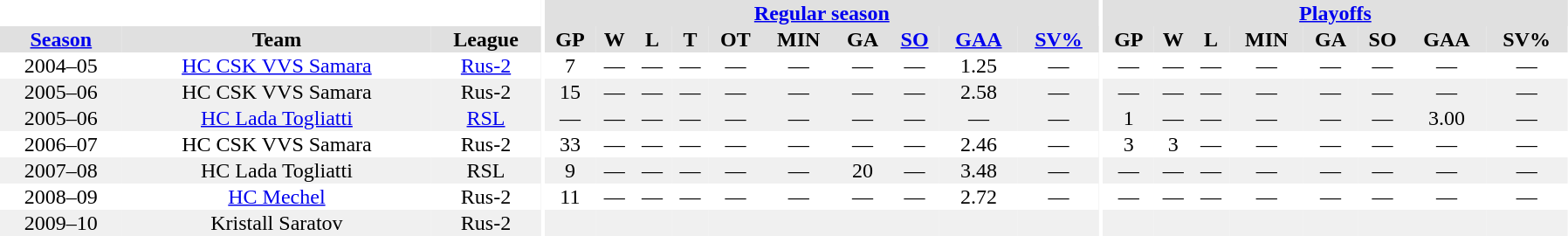<table style="text-align:center; width:95%; border: 0; padding: 2px; border-spacing: 0;">
<tr ALIGN="center" bgcolor="#e0e0e0">
<th align="center" colspan="3" bgcolor="#ffffff"></th>
<th align="center" rowspan="99" bgcolor="#ffffff"></th>
<th align="center" colspan="10" bgcolor="#e0e0e0"><a href='#'>Regular season</a></th>
<th align="center" rowspan="99" bgcolor="#ffffff"></th>
<th align="center" colspan="8" bgcolor="#e0e0e0"><a href='#'>Playoffs</a></th>
</tr>
<tr ALIGN="center" bgcolor="#e0e0e0">
<th><a href='#'>Season</a></th>
<th>Team</th>
<th>League</th>
<th>GP</th>
<th>W</th>
<th>L</th>
<th>T</th>
<th>OT</th>
<th>MIN</th>
<th>GA</th>
<th><a href='#'>SO</a></th>
<th><a href='#'>GAA</a></th>
<th><a href='#'>SV%</a></th>
<th>GP</th>
<th>W</th>
<th>L</th>
<th>MIN</th>
<th>GA</th>
<th>SO</th>
<th>GAA</th>
<th>SV%</th>
</tr>
<tr ALIGN="center">
<td>2004–05</td>
<td><a href='#'>HC CSK VVS Samara</a></td>
<td><a href='#'>Rus-2</a></td>
<td>7</td>
<td>—</td>
<td>—</td>
<td>—</td>
<td>—</td>
<td>—</td>
<td>—</td>
<td>—</td>
<td>1.25</td>
<td>—</td>
<td>—</td>
<td>—</td>
<td>—</td>
<td>—</td>
<td>—</td>
<td>—</td>
<td>—</td>
<td>—</td>
</tr>
<tr ALIGN="center" bgcolor="#f0f0f0">
<td>2005–06</td>
<td>HC CSK VVS Samara</td>
<td>Rus-2</td>
<td>15</td>
<td>—</td>
<td>—</td>
<td>—</td>
<td>—</td>
<td>—</td>
<td>—</td>
<td>—</td>
<td>2.58</td>
<td>—</td>
<td>—</td>
<td>—</td>
<td>—</td>
<td>—</td>
<td>—</td>
<td>—</td>
<td>—</td>
<td>—</td>
</tr>
<tr ALIGN="center" bgcolor="#f0f0f0">
<td>2005–06</td>
<td><a href='#'>HC Lada Togliatti</a></td>
<td><a href='#'>RSL</a></td>
<td>—</td>
<td>—</td>
<td>—</td>
<td>—</td>
<td>—</td>
<td>—</td>
<td>—</td>
<td>—</td>
<td>—</td>
<td>—</td>
<td>1</td>
<td>—</td>
<td>—</td>
<td>—</td>
<td>—</td>
<td>—</td>
<td>3.00</td>
<td>—</td>
</tr>
<tr ALIGN="center">
<td>2006–07</td>
<td>HC CSK VVS Samara</td>
<td>Rus-2</td>
<td>33</td>
<td>—</td>
<td>—</td>
<td>—</td>
<td>—</td>
<td>—</td>
<td>—</td>
<td>—</td>
<td>2.46</td>
<td>—</td>
<td>3</td>
<td>3</td>
<td>—</td>
<td>—</td>
<td>—</td>
<td>—</td>
<td>—</td>
<td>—</td>
</tr>
<tr ALIGN="center" bgcolor="#f0f0f0">
<td>2007–08</td>
<td>HC Lada Togliatti</td>
<td>RSL</td>
<td>9</td>
<td>—</td>
<td>—</td>
<td>—</td>
<td>—</td>
<td>—</td>
<td>20</td>
<td>—</td>
<td>3.48</td>
<td>—</td>
<td>—</td>
<td>—</td>
<td>—</td>
<td>—</td>
<td>—</td>
<td>—</td>
<td>—</td>
<td>—</td>
</tr>
<tr ALIGN="center">
<td>2008–09</td>
<td><a href='#'>HC Mechel</a></td>
<td>Rus-2</td>
<td>11</td>
<td>—</td>
<td>—</td>
<td>—</td>
<td>—</td>
<td>—</td>
<td>—</td>
<td>—</td>
<td>2.72</td>
<td>—</td>
<td>—</td>
<td>—</td>
<td>—</td>
<td>—</td>
<td>—</td>
<td>—</td>
<td>—</td>
<td>—</td>
</tr>
<tr ALIGN="center" bgcolor="#f0f0f0">
<td>2009–10</td>
<td>Kristall Saratov</td>
<td>Rus-2</td>
<td></td>
<td></td>
<td></td>
<td></td>
<td></td>
<td></td>
<td></td>
<td></td>
<td></td>
<td></td>
<td></td>
<td></td>
<td></td>
<td></td>
<td></td>
<td></td>
<td></td>
<td></td>
</tr>
</table>
